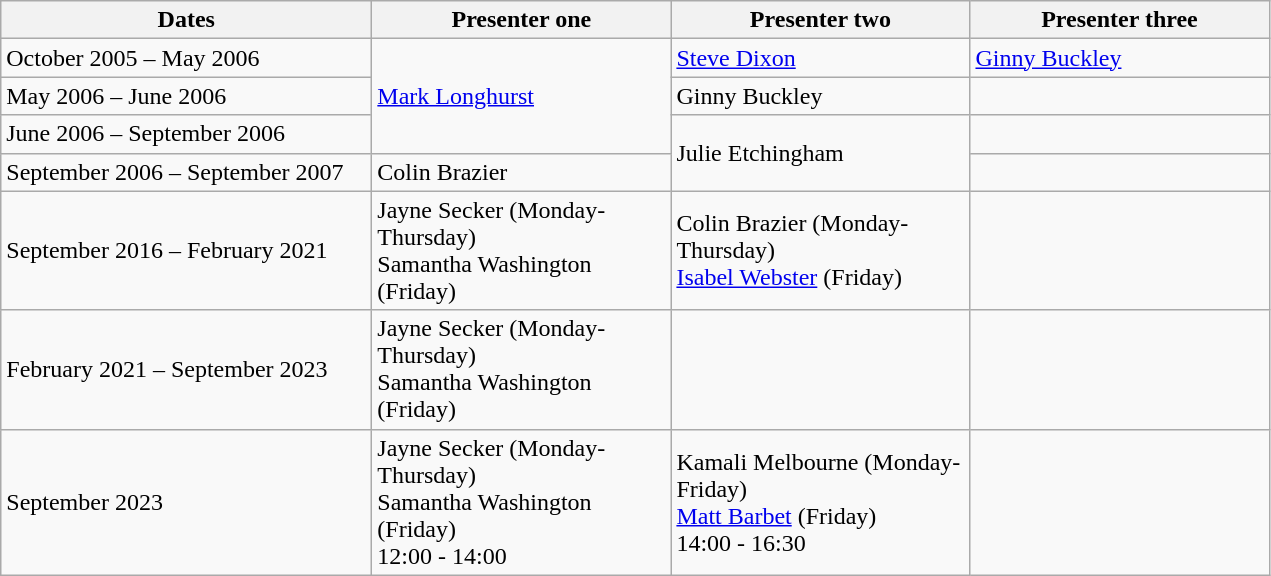<table class="wikitable">
<tr>
<th valign="middle" style="width:15em">Dates</th>
<th valign="middle" style="width:12em">Presenter one</th>
<th valign="middle" style="width:12em">Presenter two</th>
<th valign="middle" style="width:12em">Presenter three</th>
</tr>
<tr>
<td>October 2005 – May 2006</td>
<td rowspan="3"><a href='#'>Mark Longhurst</a></td>
<td><a href='#'>Steve Dixon</a></td>
<td><a href='#'>Ginny Buckley</a></td>
</tr>
<tr>
<td>May 2006 – June 2006</td>
<td>Ginny Buckley</td>
<td></td>
</tr>
<tr>
<td>June 2006 – September 2006</td>
<td rowspan="2">Julie Etchingham</td>
<td></td>
</tr>
<tr>
<td>September 2006 – September 2007</td>
<td>Colin Brazier</td>
<td></td>
</tr>
<tr>
<td>September 2016 – February 2021</td>
<td>Jayne Secker (Monday-Thursday)<br>Samantha Washington (Friday)</td>
<td>Colin Brazier (Monday-Thursday)<br><a href='#'>Isabel Webster</a> (Friday)</td>
<td></td>
</tr>
<tr>
<td>February 2021  – September 2023</td>
<td>Jayne Secker (Monday-Thursday)<br>Samantha Washington (Friday)</td>
<td></td>
<td></td>
</tr>
<tr>
<td>September 2023</td>
<td>Jayne Secker (Monday-Thursday)<br>Samantha Washington (Friday) <br> 12:00 - 14:00</td>
<td>Kamali Melbourne (Monday-Friday) <br> <a href='#'>Matt Barbet</a> (Friday) <br> 14:00 - 16:30</td>
<td></td>
</tr>
</table>
